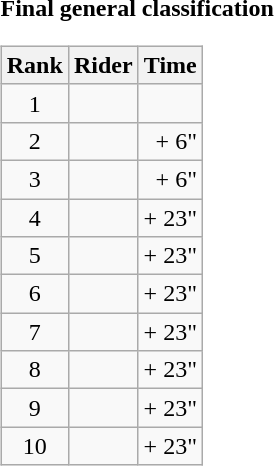<table>
<tr>
<td><strong>Final general classification</strong><br><table class="wikitable">
<tr>
<th scope="col">Rank</th>
<th scope="col">Rider</th>
<th scope="col">Time</th>
</tr>
<tr>
<td style="text-align:center;">1</td>
<td></td>
<td style="text-align:right;"></td>
</tr>
<tr>
<td style="text-align:center;">2</td>
<td></td>
<td style="text-align:right;">+ 6"</td>
</tr>
<tr>
<td style="text-align:center;">3</td>
<td></td>
<td style="text-align:right;">+ 6"</td>
</tr>
<tr>
<td style="text-align:center;">4</td>
<td></td>
<td style="text-align:right;">+ 23"</td>
</tr>
<tr>
<td style="text-align:center;">5</td>
<td></td>
<td style="text-align:right;">+ 23"</td>
</tr>
<tr>
<td style="text-align:center;">6</td>
<td></td>
<td style="text-align:right;">+ 23"</td>
</tr>
<tr>
<td style="text-align:center;">7</td>
<td></td>
<td style="text-align:right;">+ 23"</td>
</tr>
<tr>
<td style="text-align:center;">8</td>
<td></td>
<td style="text-align:right;">+ 23"</td>
</tr>
<tr>
<td style="text-align:center;">9</td>
<td></td>
<td style="text-align:right;">+ 23"</td>
</tr>
<tr>
<td style="text-align:center;">10</td>
<td></td>
<td style="text-align:right;">+ 23"</td>
</tr>
</table>
</td>
</tr>
</table>
